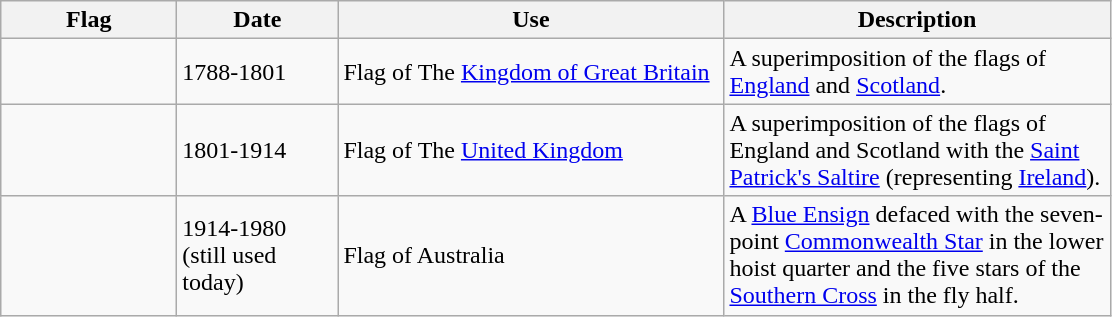<table class="wikitable">
<tr>
<th style="width:110px;">Flag</th>
<th style="width:100px;">Date</th>
<th style="width:250px;">Use</th>
<th style="width:250px;">Description</th>
</tr>
<tr>
<td></td>
<td>1788-1801</td>
<td>Flag of The <a href='#'>Kingdom of Great Britain</a></td>
<td>A superimposition of the flags of <a href='#'>England</a> and <a href='#'>Scotland</a>.</td>
</tr>
<tr>
<td></td>
<td>1801-1914</td>
<td>Flag of The <a href='#'>United Kingdom</a></td>
<td>A superimposition of the flags of England and Scotland with the <a href='#'>Saint Patrick's Saltire</a> (representing <a href='#'>Ireland</a>).</td>
</tr>
<tr>
<td></td>
<td>1914-1980 (still used today)</td>
<td>Flag of Australia</td>
<td>A <a href='#'>Blue Ensign</a> defaced with the seven-point <a href='#'>Commonwealth Star</a> in the lower hoist quarter and the five stars of the <a href='#'>Southern Cross</a> in the fly half.</td>
</tr>
</table>
